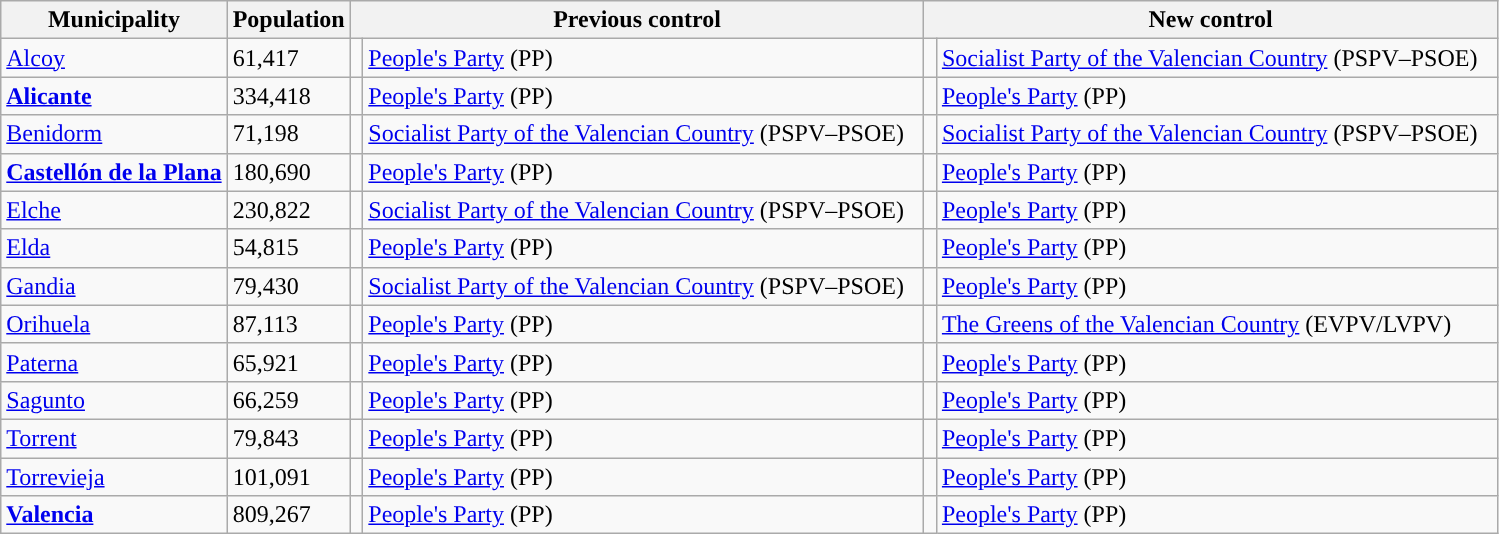<table class="wikitable sortable">
<tr>
<th>Municipality</th>
<th>Population</th>
<th colspan="2" style="width:375px;">Previous control</th>
<th colspan="2" style="width:375px;">New control</th>
</tr>
<tr>
<td><a href='#'>Alcoy</a></td>
<td>61,417</td>
<td width="1" style="color:inherit;background:"></td>
<td><a href='#'>People's Party</a> (PP)</td>
<td width="1" style="color:inherit;background:"></td>
<td><a href='#'>Socialist Party of the Valencian Country</a> (PSPV–PSOE)</td>
</tr>
<tr>
<td><strong><a href='#'>Alicante</a></strong></td>
<td>334,418</td>
<td style="color:inherit;background:"></td>
<td><a href='#'>People's Party</a> (PP)</td>
<td style="color:inherit;background:"></td>
<td><a href='#'>People's Party</a> (PP)</td>
</tr>
<tr>
<td><a href='#'>Benidorm</a></td>
<td>71,198</td>
<td style="color:inherit;background:"></td>
<td><a href='#'>Socialist Party of the Valencian Country</a> (PSPV–PSOE)</td>
<td style="color:inherit;background:"></td>
<td><a href='#'>Socialist Party of the Valencian Country</a> (PSPV–PSOE)</td>
</tr>
<tr>
<td><strong><a href='#'>Castellón de la Plana</a></strong></td>
<td>180,690</td>
<td style="color:inherit;background:"></td>
<td><a href='#'>People's Party</a> (PP)</td>
<td style="color:inherit;background:"></td>
<td><a href='#'>People's Party</a> (PP)</td>
</tr>
<tr>
<td><a href='#'>Elche</a></td>
<td>230,822</td>
<td style="color:inherit;background:"></td>
<td><a href='#'>Socialist Party of the Valencian Country</a> (PSPV–PSOE)</td>
<td style="color:inherit;background:"></td>
<td><a href='#'>People's Party</a> (PP)</td>
</tr>
<tr>
<td><a href='#'>Elda</a></td>
<td>54,815</td>
<td style="color:inherit;background:"></td>
<td><a href='#'>People's Party</a> (PP)</td>
<td style="color:inherit;background:"></td>
<td><a href='#'>People's Party</a> (PP)</td>
</tr>
<tr>
<td><a href='#'>Gandia</a></td>
<td>79,430</td>
<td style="color:inherit;background:"></td>
<td><a href='#'>Socialist Party of the Valencian Country</a> (PSPV–PSOE)</td>
<td style="color:inherit;background:"></td>
<td><a href='#'>People's Party</a> (PP)</td>
</tr>
<tr>
<td><a href='#'>Orihuela</a></td>
<td>87,113</td>
<td style="color:inherit;background:"></td>
<td><a href='#'>People's Party</a> (PP)</td>
<td style="color:inherit;background:"></td>
<td><a href='#'>The Greens of the Valencian Country</a> (EVPV/LVPV)</td>
</tr>
<tr>
<td><a href='#'>Paterna</a></td>
<td>65,921</td>
<td style="color:inherit;background:"></td>
<td><a href='#'>People's Party</a> (PP)</td>
<td style="color:inherit;background:"></td>
<td><a href='#'>People's Party</a> (PP)</td>
</tr>
<tr>
<td><a href='#'>Sagunto</a></td>
<td>66,259</td>
<td style="color:inherit;background:"></td>
<td><a href='#'>People's Party</a> (PP)</td>
<td style="color:inherit;background:"></td>
<td><a href='#'>People's Party</a> (PP)</td>
</tr>
<tr>
<td><a href='#'>Torrent</a></td>
<td>79,843</td>
<td style="color:inherit;background:"></td>
<td><a href='#'>People's Party</a> (PP)</td>
<td style="color:inherit;background:"></td>
<td><a href='#'>People's Party</a> (PP)</td>
</tr>
<tr>
<td><a href='#'>Torrevieja</a></td>
<td>101,091</td>
<td style="color:inherit;background:"></td>
<td><a href='#'>People's Party</a> (PP)</td>
<td style="color:inherit;background:"></td>
<td><a href='#'>People's Party</a> (PP)</td>
</tr>
<tr>
<td><strong><a href='#'>Valencia</a></strong></td>
<td>809,267</td>
<td style="color:inherit;background:"></td>
<td><a href='#'>People's Party</a> (PP)</td>
<td style="color:inherit;background:"></td>
<td><a href='#'>People's Party</a> (PP)</td>
</tr>
</table>
